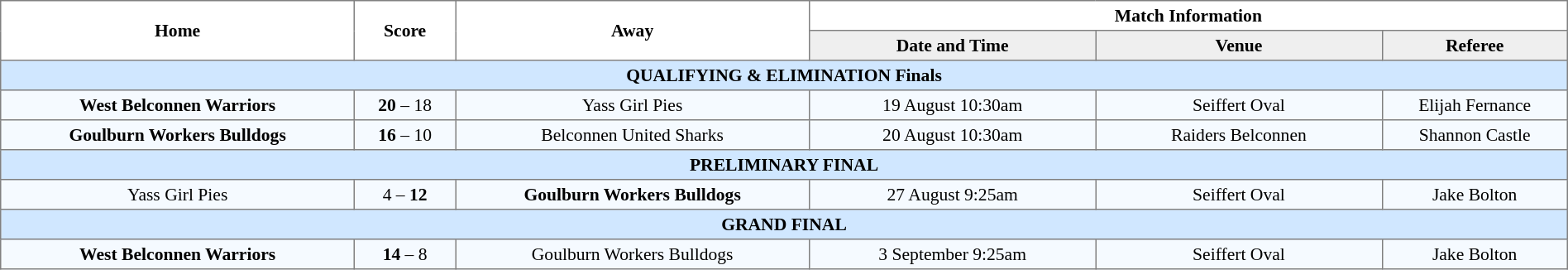<table border="1" cellpadding="3" cellspacing="0" style="border-collapse:collapse; font-size:90%; text-align:center; width:100%;">
<tr>
<th rowspan="2" style="width:21%;">Home</th>
<th rowspan="2" style="width:6%;">Score</th>
<th rowspan="2" style="width:21%;">Away</th>
<th colspan="3">Match Information</th>
</tr>
<tr style="background:#efefef;">
<th width="17%">Date and Time</th>
<th width="17%">Venue</th>
<th width="11%">Referee</th>
</tr>
<tr style="background:#d0e7ff;">
<td colspan="6"><strong>QUALIFYING & ELIMINATION Finals</strong></td>
</tr>
<tr style="background:#f5faff;">
<td> <strong>West Belconnen Warriors</strong></td>
<td><strong>20</strong> – 18</td>
<td> Yass Girl Pies</td>
<td>19 August 10:30am</td>
<td>Seiffert Oval</td>
<td>Elijah Fernance</td>
</tr>
<tr style="background:#f5faff;">
<td> <strong>Goulburn Workers Bulldogs</strong></td>
<td><strong>16</strong> – 10</td>
<td> Belconnen United Sharks</td>
<td>20 August 10:30am</td>
<td>Raiders Belconnen</td>
<td>Shannon Castle</td>
</tr>
<tr style="background:#d0e7ff;">
<td colspan="6"><strong>PRELIMINARY FINAL</strong></td>
</tr>
<tr style="background:#f5faff;">
<td> Yass Girl Pies</td>
<td>4 – <strong>12</strong></td>
<td> <strong>Goulburn Workers Bulldogs</strong></td>
<td>27 August 9:25am</td>
<td>Seiffert Oval</td>
<td>Jake Bolton</td>
</tr>
<tr style="background:#d0e7ff;">
<td colspan="6"><strong>GRAND FINAL</strong></td>
</tr>
<tr style="background:#f5faff;">
<td> <strong>West Belconnen Warriors</strong></td>
<td><strong>14</strong> – 8</td>
<td> Goulburn Workers Bulldogs</td>
<td>3 September 9:25am</td>
<td>Seiffert Oval</td>
<td>Jake Bolton</td>
</tr>
</table>
